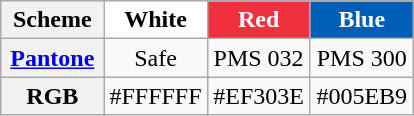<table class="wikitable" style="text-align:center;">
<tr>
<th style="width:25%;">Scheme</th>
<th scope="col" style="background:white; color:black; width:25%;">White</th>
<th scope="col" style="background:#EF303E; color:white; width:25%;">Red</th>
<th scope="col" style="background:#005EB9; color:white; width:25%;">Blue</th>
</tr>
<tr>
<th scope="row"><a href='#'>Pantone</a></th>
<td>Safe</td>
<td>PMS 032</td>
<td>PMS 300</td>
</tr>
<tr>
<th scope="row">RGB</th>
<td>#FFFFFF</td>
<td>#EF303E</td>
<td>#005EB9</td>
</tr>
</table>
